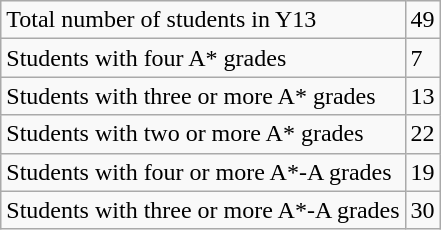<table class="wikitable">
<tr>
<td>Total number of students in Y13</td>
<td>49</td>
</tr>
<tr>
<td>Students with four A* grades</td>
<td>7</td>
</tr>
<tr>
<td>Students with three or more A* grades</td>
<td>13</td>
</tr>
<tr>
<td>Students with two or more A* grades</td>
<td>22</td>
</tr>
<tr>
<td>Students with four or more A*-A grades</td>
<td>19</td>
</tr>
<tr>
<td>Students with three or more A*-A grades</td>
<td>30</td>
</tr>
</table>
